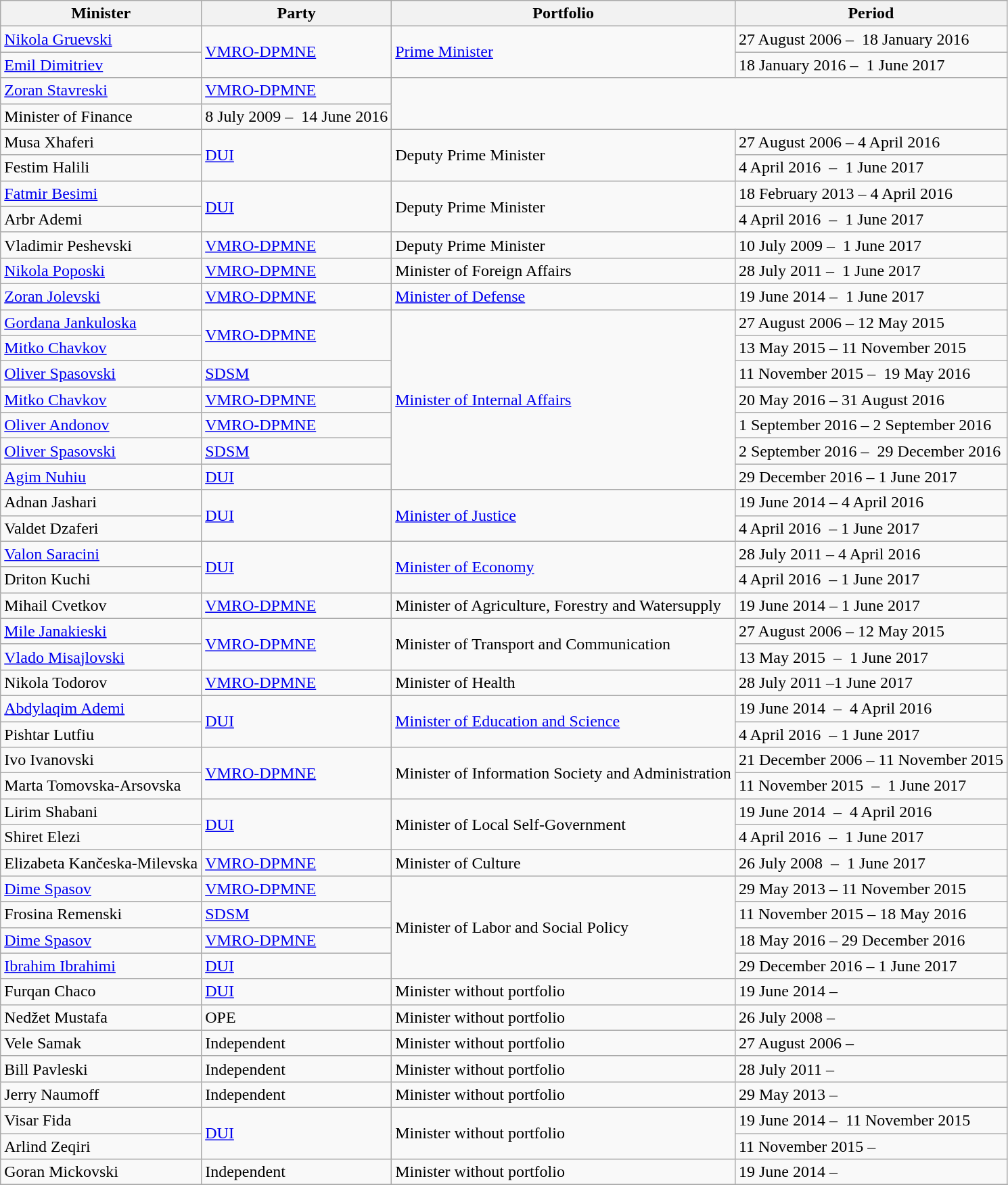<table class="wikitable">
<tr>
<th>Minister</th>
<th>Party</th>
<th>Portfolio</th>
<th>Period</th>
</tr>
<tr>
<td><a href='#'>Nikola Gruevski</a></td>
<td rowspan=2><a href='#'>VMRO-DPMNE</a></td>
<td rowspan=2><a href='#'>Prime Minister</a></td>
<td>27 August 2006 –  18 January 2016</td>
</tr>
<tr>
<td><a href='#'>Emil Dimitriev</a></td>
<td>18 January 2016 –  1 June 2017</td>
</tr>
<tr>
<td rowspan=2><a href='#'>Zoran Stavreski</a></td>
<td rowspan=2><a href='#'>VMRO-DPMNE</a></td>
</tr>
<tr>
</tr>
<tr>
<td>Minister of Finance</td>
<td>8 July 2009 –  14 June 2016</td>
</tr>
<tr>
<td>Musa Xhaferi</td>
<td rowspan=2><a href='#'>DUI</a></td>
<td rowspan=2>Deputy Prime Minister</td>
<td>27 August 2006 – 4 April 2016</td>
</tr>
<tr>
<td>Festim Halili</td>
<td>4 April 2016  –  1 June 2017</td>
</tr>
<tr>
<td><a href='#'>Fatmir Besimi</a></td>
<td rowspan=2><a href='#'>DUI</a></td>
<td rowspan=2>Deputy Prime Minister</td>
<td>18 February 2013 – 4 April 2016</td>
</tr>
<tr>
<td>Arbr Ademi</td>
<td>4 April 2016  –  1 June 2017</td>
</tr>
<tr>
<td>Vladimir Peshevski</td>
<td><a href='#'>VMRO-DPMNE</a></td>
<td>Deputy Prime Minister</td>
<td>10 July 2009 –  1 June 2017</td>
</tr>
<tr>
<td><a href='#'>Nikola Poposki</a></td>
<td><a href='#'>VMRO-DPMNE</a></td>
<td>Minister of Foreign Affairs</td>
<td>28 July 2011 –  1 Јune 2017</td>
</tr>
<tr>
<td><a href='#'>Zoran Jolevski</a></td>
<td><a href='#'>VMRO-DPMNE</a></td>
<td><a href='#'>Minister of Defense</a></td>
<td>19 June 2014 –  1 June 2017</td>
</tr>
<tr>
<td><a href='#'>Gordana Jankuloska</a></td>
<td rowspan=2><a href='#'>VMRO-DPMNE</a></td>
<td rowspan=7><a href='#'>Minister of Internal Affairs</a></td>
<td>27 August 2006 – 12 May 2015</td>
</tr>
<tr>
<td><a href='#'>Mitko Chavkov</a></td>
<td>13 May 2015 – 11 November 2015</td>
</tr>
<tr>
<td><a href='#'>Oliver Spasovski</a></td>
<td><a href='#'>SDSM</a></td>
<td>11 November 2015 –  19 May 2016 </td>
</tr>
<tr>
<td><a href='#'>Mitko Chavkov</a></td>
<td><a href='#'>VMRO-DPMNE</a></td>
<td>20 May 2016 – 31 August 2016 </td>
</tr>
<tr>
<td><a href='#'>Oliver Andonov</a></td>
<td><a href='#'>VMRO-DPMNE</a></td>
<td>1 September 2016 – 2 September 2016</td>
</tr>
<tr>
<td><a href='#'>Oliver Spasovski</a></td>
<td><a href='#'>SDSM</a></td>
<td>2 September 2016 –  29 December 2016</td>
</tr>
<tr>
<td><a href='#'>Agim Nuhiu</a></td>
<td><a href='#'>DUI</a></td>
<td>29 December 2016 – 1 June 2017</td>
</tr>
<tr>
<td>Adnan Jashari</td>
<td rowspan=2><a href='#'>DUI</a></td>
<td rowspan=2><a href='#'>Minister of Justice</a></td>
<td>19 June 2014 – 4 April 2016</td>
</tr>
<tr>
<td>Valdet Dzaferi</td>
<td>4 April 2016  – 1 June 2017</td>
</tr>
<tr>
<td><a href='#'>Valon Saracini</a></td>
<td rowspan=2><a href='#'>DUI</a></td>
<td rowspan=2><a href='#'>Minister of Economy</a></td>
<td>28 July 2011 – 4 April 2016</td>
</tr>
<tr>
<td>Driton Kuchi</td>
<td>4 April 2016  – 1 June 2017</td>
</tr>
<tr>
<td>Mihail Cvetkov</td>
<td><a href='#'>VMRO-DPMNE</a></td>
<td>Minister of Agriculture, Forestry and Watersupply</td>
<td>19 June 2014 – 1 Јune 2017</td>
</tr>
<tr>
<td><a href='#'>Mile Janakieski</a></td>
<td rowspan=2><a href='#'>VMRO-DPMNE</a></td>
<td rowspan=2>Minister of Transport and Communication</td>
<td>27 August 2006 – 12 May 2015</td>
</tr>
<tr>
<td><a href='#'>Vlado Misajlovski</a></td>
<td>13 May 2015  –  1 June 2017</td>
</tr>
<tr>
<td>Nikola Todorov</td>
<td><a href='#'>VMRO-DPMNE</a></td>
<td>Minister of Health</td>
<td>28 July 2011 –1 June 2017</td>
</tr>
<tr>
<td><a href='#'>Abdylaqim Ademi</a></td>
<td rowspan=2><a href='#'>DUI</a></td>
<td rowspan=2><a href='#'>Minister of Education and Science</a></td>
<td>19 June 2014  –  4 April 2016</td>
</tr>
<tr>
<td>Pishtar Lutfiu</td>
<td>4 April 2016  – 1 June 2017</td>
</tr>
<tr>
<td>Ivo Ivanovski</td>
<td rowspan=2><a href='#'>VMRO-DPMNE</a></td>
<td rowspan=2>Minister of Information Society and Administration</td>
<td>21 December 2006 – 11 November 2015</td>
</tr>
<tr>
<td>Marta Tomovska-Arsovska</td>
<td>11 November 2015  –  1 June 2017</td>
</tr>
<tr>
<td>Lirim Shabani</td>
<td rowspan=2><a href='#'>DUI</a></td>
<td rowspan=2>Minister of Local Self-Government</td>
<td>19 June 2014  –  4 April 2016</td>
</tr>
<tr>
<td>Shiret Elezi</td>
<td>4 April 2016  –  1 June 2017</td>
</tr>
<tr>
<td>Elizabeta Kančeska-Milevska</td>
<td><a href='#'>VMRO-DPMNE</a></td>
<td>Minister of Culture</td>
<td>26 July 2008  –  1 June 2017</td>
</tr>
<tr>
<td><a href='#'>Dime Spasov</a></td>
<td><a href='#'>VMRO-DPMNE</a></td>
<td rowspan=4>Minister of Labor and Social Policy</td>
<td>29 May 2013 – 11 November 2015</td>
</tr>
<tr>
<td>Frosina Remenski</td>
<td><a href='#'>SDSM</a></td>
<td>11 November 2015 – 18 May 2016 </td>
</tr>
<tr>
<td><a href='#'>Dime Spasov</a></td>
<td><a href='#'>VMRO-DPMNE</a></td>
<td>18 May 2016 – 29 December 2016 </td>
</tr>
<tr>
<td><a href='#'>Ibrahim Ibrahimi</a></td>
<td><a href='#'>DUI</a></td>
<td>29 December 2016 – 1 June 2017</td>
</tr>
<tr>
<td>Furqan Chaco</td>
<td><a href='#'>DUI</a></td>
<td>Minister without portfolio</td>
<td>19 June 2014 – </td>
</tr>
<tr>
<td>Nedžet Mustafa</td>
<td>OPE</td>
<td>Minister without portfolio</td>
<td>26 July 2008 – </td>
</tr>
<tr>
<td>Vele Samak</td>
<td>Independent</td>
<td>Minister without portfolio</td>
<td>27 August 2006 – </td>
</tr>
<tr>
<td>Bill Pavleski</td>
<td>Independent</td>
<td>Minister without portfolio</td>
<td>28 July 2011 – </td>
</tr>
<tr>
<td>Jerry Naumoff</td>
<td>Independent</td>
<td>Minister without portfolio</td>
<td>29 May 2013 – </td>
</tr>
<tr>
<td>Visar Fida</td>
<td rowspan=2><a href='#'>DUI</a></td>
<td rowspan=2>Minister without portfolio</td>
<td>19 June 2014 –  11 November 2015</td>
</tr>
<tr>
<td>Arlind Zeqiri</td>
<td>11 November 2015 – </td>
</tr>
<tr>
<td>Goran Mickovski</td>
<td>Independent</td>
<td>Minister without portfolio</td>
<td>19 June 2014 – </td>
</tr>
<tr>
</tr>
</table>
